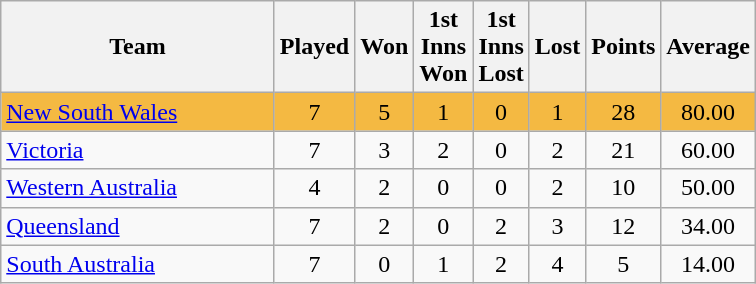<table class="wikitable" style="text-align:center;">
<tr>
<th width=175>Team</th>
<th style="width:30px;" abbr="Played">Played</th>
<th style="width:30px;" abbr="Won">Won</th>
<th style="width:30px;" abbr="1stWon">1st Inns Won</th>
<th style="width:30px;" abbr="1stLost">1st Inns Lost</th>
<th style="width:30px;" abbr="Lost">Lost</th>
<th style="width:30px;" abbr="Points">Points</th>
<th style="width:50px;" abbr="Average">Average</th>
</tr>
<tr style="background:#f4b942;">
<td style="text-align:left;"><a href='#'>New South Wales</a></td>
<td>7</td>
<td>5</td>
<td>1</td>
<td>0</td>
<td>1</td>
<td>28</td>
<td>80.00</td>
</tr>
<tr>
<td style="text-align:left;"><a href='#'>Victoria</a></td>
<td>7</td>
<td>3</td>
<td>2</td>
<td>0</td>
<td>2</td>
<td>21</td>
<td>60.00</td>
</tr>
<tr>
<td style="text-align:left;"><a href='#'>Western Australia</a></td>
<td>4</td>
<td>2</td>
<td>0</td>
<td>0</td>
<td>2</td>
<td>10</td>
<td>50.00</td>
</tr>
<tr>
<td style="text-align:left;"><a href='#'>Queensland</a></td>
<td>7</td>
<td>2</td>
<td>0</td>
<td>2</td>
<td>3</td>
<td>12</td>
<td>34.00</td>
</tr>
<tr>
<td style="text-align:left;"><a href='#'>South Australia</a></td>
<td>7</td>
<td>0</td>
<td>1</td>
<td>2</td>
<td>4</td>
<td>5</td>
<td>14.00</td>
</tr>
</table>
